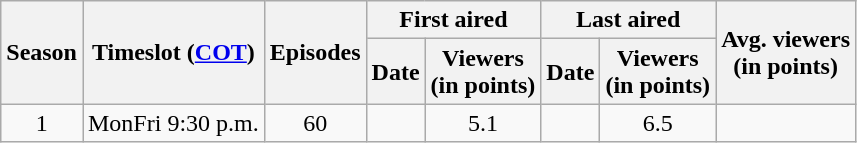<table class="wikitable" style="text-align: center">
<tr>
<th scope="col" rowspan="2">Season</th>
<th scope="col" rowspan="2">Timeslot (<a href='#'>COT</a>)</th>
<th scope="col" rowspan="2">Episodes</th>
<th scope="col" colspan="2">First aired</th>
<th scope="col" colspan="2">Last aired</th>
<th scope="col" rowspan="2">Avg. viewers<br>(in points)</th>
</tr>
<tr>
<th scope="col">Date</th>
<th scope="col">Viewers<br>(in points)</th>
<th scope="col">Date</th>
<th scope="col">Viewers<br>(in points)</th>
</tr>
<tr>
<td rowspan="1">1</td>
<td rowspan="2">MonFri 9:30 p.m.</td>
<td>60</td>
<td></td>
<td>5.1</td>
<td></td>
<td>6.5</td>
<td>  </td>
</tr>
</table>
